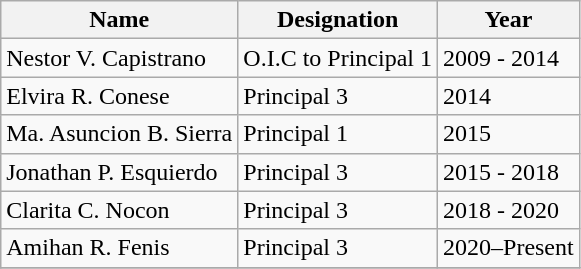<table class="wikitable">
<tr>
<th>Name</th>
<th>Designation</th>
<th>Year</th>
</tr>
<tr>
<td>Nestor V. Capistrano</td>
<td>O.I.C to Principal 1</td>
<td>2009 - 2014</td>
</tr>
<tr>
<td>Elvira R. Conese</td>
<td>Principal 3</td>
<td>2014</td>
</tr>
<tr>
<td>Ma. Asuncion B. Sierra</td>
<td>Principal 1</td>
<td>2015</td>
</tr>
<tr>
<td>Jonathan P. Esquierdo</td>
<td>Principal 3</td>
<td>2015 - 2018</td>
</tr>
<tr>
<td>Clarita C. Nocon</td>
<td>Principal 3</td>
<td>2018 - 2020</td>
</tr>
<tr>
<td>Amihan R. Fenis</td>
<td>Principal 3</td>
<td>2020–Present</td>
</tr>
<tr>
</tr>
</table>
